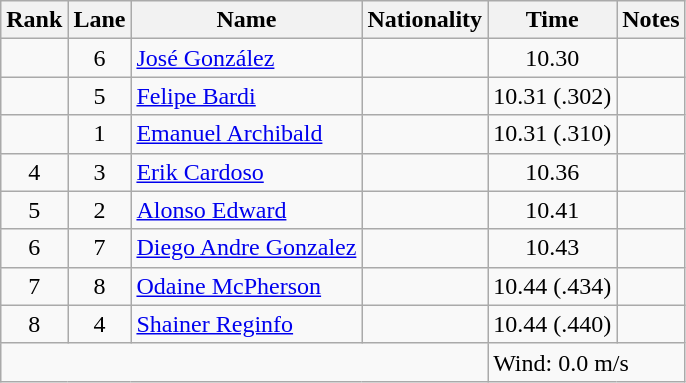<table class="wikitable sortable" style="text-align:center">
<tr>
<th>Rank</th>
<th>Lane</th>
<th>Name</th>
<th>Nationality</th>
<th>Time</th>
<th>Notes</th>
</tr>
<tr>
<td></td>
<td>6</td>
<td align=left><a href='#'>José González</a></td>
<td align=left></td>
<td>10.30</td>
<td></td>
</tr>
<tr>
<td></td>
<td>5</td>
<td align=left><a href='#'>Felipe Bardi</a></td>
<td align=left></td>
<td>10.31 (.302)</td>
<td></td>
</tr>
<tr>
<td></td>
<td>1</td>
<td align=left><a href='#'>Emanuel Archibald</a></td>
<td align=left></td>
<td>10.31 (.310)</td>
<td></td>
</tr>
<tr>
<td>4</td>
<td>3</td>
<td align=left><a href='#'>Erik Cardoso</a></td>
<td align=left></td>
<td>10.36</td>
<td></td>
</tr>
<tr>
<td>5</td>
<td>2</td>
<td align=left><a href='#'>Alonso Edward</a></td>
<td align=left></td>
<td>10.41</td>
<td></td>
</tr>
<tr>
<td>6</td>
<td>7</td>
<td align=left><a href='#'>Diego Andre Gonzalez</a></td>
<td align=left></td>
<td>10.43</td>
<td></td>
</tr>
<tr>
<td>7</td>
<td>8</td>
<td align=left><a href='#'>Odaine McPherson</a></td>
<td align=left></td>
<td>10.44 (.434)</td>
<td></td>
</tr>
<tr>
<td>8</td>
<td>4</td>
<td align=left><a href='#'>Shainer Reginfo</a></td>
<td align=left></td>
<td>10.44 (.440)</td>
<td></td>
</tr>
<tr class="sortbottom">
<td colspan="4"></td>
<td colspan="2" style="text-align:left;">Wind: 0.0 m/s</td>
</tr>
</table>
